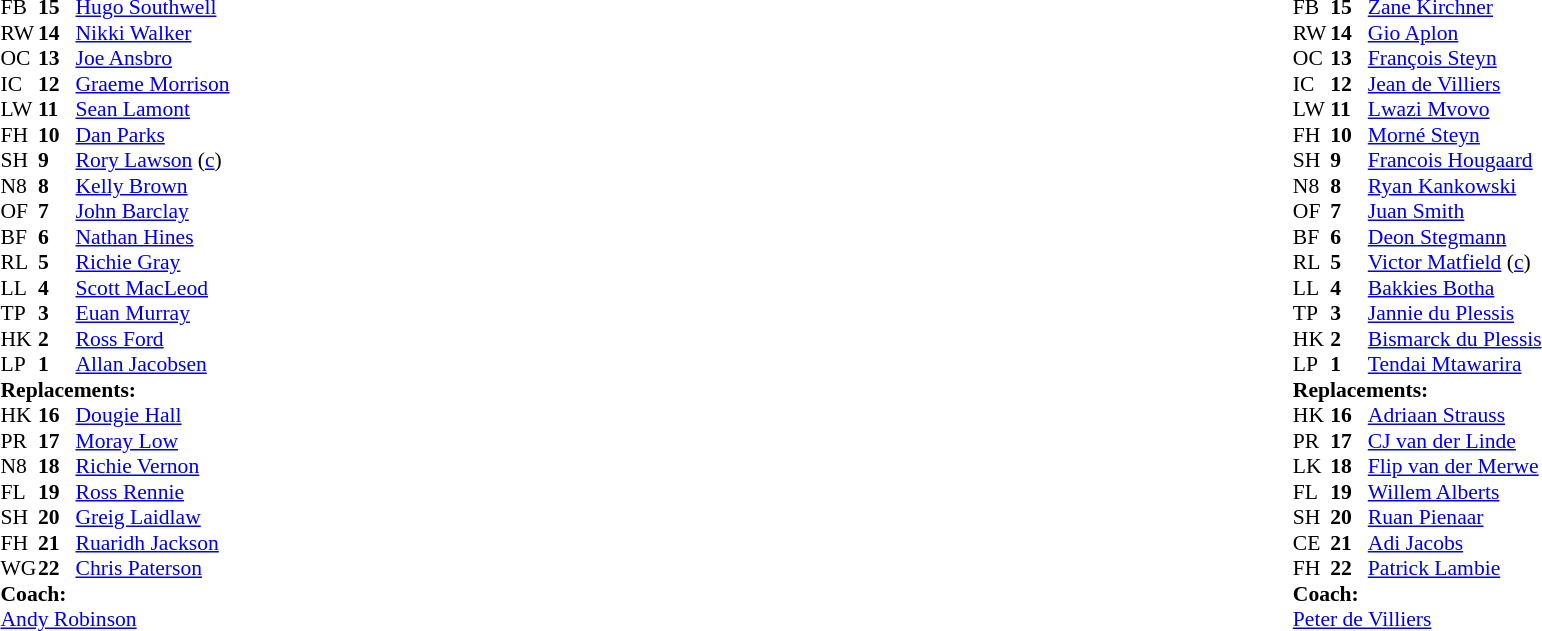<table width="100%">
<tr>
<td valign="top" width="50%"><br><table style="font-size: 90%" cellspacing="0" cellpadding="0">
<tr>
<th width="25"></th>
<th width="25"></th>
</tr>
<tr>
<td>FB</td>
<td><strong>15</strong></td>
<td><a href='#'>Hugo Southwell</a></td>
</tr>
<tr>
<td>RW</td>
<td><strong>14</strong></td>
<td><a href='#'>Nikki Walker</a></td>
<td></td>
</tr>
<tr>
<td>OC</td>
<td><strong>13</strong></td>
<td><a href='#'>Joe Ansbro</a></td>
</tr>
<tr>
<td>IC</td>
<td><strong>12</strong></td>
<td><a href='#'>Graeme Morrison</a></td>
</tr>
<tr>
<td>LW</td>
<td><strong>11</strong></td>
<td><a href='#'>Sean Lamont</a></td>
</tr>
<tr>
<td>FH</td>
<td><strong>10</strong></td>
<td><a href='#'>Dan Parks</a></td>
</tr>
<tr>
<td>SH</td>
<td><strong>9</strong></td>
<td><a href='#'>Rory Lawson</a> (<a href='#'>c</a>)</td>
</tr>
<tr>
<td>N8</td>
<td><strong>8</strong></td>
<td><a href='#'>Kelly Brown</a></td>
<td></td>
</tr>
<tr>
<td>OF</td>
<td><strong>7</strong></td>
<td><a href='#'>John Barclay</a></td>
</tr>
<tr>
<td>BF</td>
<td><strong>6</strong></td>
<td><a href='#'>Nathan Hines</a></td>
</tr>
<tr>
<td>RL</td>
<td><strong>5</strong></td>
<td><a href='#'>Richie Gray</a></td>
</tr>
<tr>
<td>LL</td>
<td><strong>4</strong></td>
<td><a href='#'>Scott MacLeod</a></td>
<td></td>
</tr>
<tr>
<td>TP</td>
<td><strong>3</strong></td>
<td><a href='#'>Euan Murray</a></td>
<td></td>
</tr>
<tr>
<td>HK</td>
<td><strong>2</strong></td>
<td><a href='#'>Ross Ford</a></td>
<td></td>
</tr>
<tr>
<td>LP</td>
<td><strong>1</strong></td>
<td><a href='#'>Allan Jacobsen</a></td>
</tr>
<tr>
<td colspan="4"><strong>Replacements:</strong></td>
</tr>
<tr>
<td>HK</td>
<td><strong>16</strong></td>
<td><a href='#'>Dougie Hall</a></td>
<td></td>
</tr>
<tr>
<td>PR</td>
<td><strong>17</strong></td>
<td><a href='#'>Moray Low</a></td>
<td></td>
</tr>
<tr>
<td>N8</td>
<td><strong>18</strong></td>
<td><a href='#'>Richie Vernon</a></td>
<td></td>
</tr>
<tr>
<td>FL</td>
<td><strong>19</strong></td>
<td><a href='#'>Ross Rennie</a></td>
<td></td>
</tr>
<tr>
<td>SH</td>
<td><strong>20</strong></td>
<td><a href='#'>Greig Laidlaw</a></td>
</tr>
<tr>
<td>FH</td>
<td><strong>21</strong></td>
<td><a href='#'>Ruaridh Jackson</a></td>
</tr>
<tr>
<td>WG</td>
<td><strong>22</strong></td>
<td><a href='#'>Chris Paterson</a></td>
<td></td>
</tr>
<tr>
<td colspan="4"><strong>Coach:</strong></td>
</tr>
<tr>
<td colspan="4"> <a href='#'>Andy Robinson</a></td>
</tr>
</table>
</td>
<td valign="top" width="50%"><br><table style="font-size: 90%" cellspacing="0" cellpadding="0" align="center">
<tr>
<th width="25"></th>
<th width="25"></th>
</tr>
<tr>
<td>FB</td>
<td><strong>15</strong></td>
<td><a href='#'>Zane Kirchner</a></td>
</tr>
<tr>
<td>RW</td>
<td><strong>14</strong></td>
<td><a href='#'>Gio Aplon</a></td>
</tr>
<tr>
<td>OC</td>
<td><strong>13</strong></td>
<td><a href='#'>François Steyn</a></td>
</tr>
<tr>
<td>IC</td>
<td><strong>12</strong></td>
<td><a href='#'>Jean de Villiers</a></td>
</tr>
<tr>
<td>LW</td>
<td><strong>11</strong></td>
<td><a href='#'>Lwazi Mvovo</a></td>
</tr>
<tr>
<td>FH</td>
<td><strong>10</strong></td>
<td><a href='#'>Morné Steyn</a></td>
<td></td>
</tr>
<tr>
<td>SH</td>
<td><strong>9</strong></td>
<td><a href='#'>Francois Hougaard</a></td>
<td></td>
</tr>
<tr>
<td>N8</td>
<td><strong>8</strong></td>
<td><a href='#'>Ryan Kankowski</a></td>
</tr>
<tr>
<td>OF</td>
<td><strong>7</strong></td>
<td><a href='#'>Juan Smith</a></td>
</tr>
<tr>
<td>BF</td>
<td><strong>6</strong></td>
<td><a href='#'>Deon Stegmann</a></td>
<td></td>
</tr>
<tr>
<td>RL</td>
<td><strong>5</strong></td>
<td><a href='#'>Victor Matfield</a> (<a href='#'>c</a>)</td>
</tr>
<tr>
<td>LL</td>
<td><strong>4</strong></td>
<td><a href='#'>Bakkies Botha</a></td>
<td></td>
</tr>
<tr>
<td>TP</td>
<td><strong>3</strong></td>
<td><a href='#'>Jannie du Plessis</a></td>
</tr>
<tr>
<td>HK</td>
<td><strong>2</strong></td>
<td><a href='#'>Bismarck du Plessis</a></td>
<td></td>
</tr>
<tr>
<td>LP</td>
<td><strong>1</strong></td>
<td><a href='#'>Tendai Mtawarira</a></td>
<td></td>
</tr>
<tr>
<td colspan="4"><strong>Replacements:</strong></td>
</tr>
<tr>
<td>HK</td>
<td><strong>16</strong></td>
<td><a href='#'>Adriaan Strauss</a></td>
<td></td>
</tr>
<tr>
<td>PR</td>
<td><strong>17</strong></td>
<td><a href='#'>CJ van der Linde</a></td>
<td></td>
</tr>
<tr>
<td>LK</td>
<td><strong>18</strong></td>
<td><a href='#'>Flip van der Merwe</a></td>
<td></td>
</tr>
<tr>
<td>FL</td>
<td><strong>19</strong></td>
<td><a href='#'>Willem Alberts</a></td>
<td></td>
</tr>
<tr>
<td>SH</td>
<td><strong>20</strong></td>
<td><a href='#'>Ruan Pienaar</a></td>
<td></td>
</tr>
<tr>
<td>CE</td>
<td><strong>21</strong></td>
<td><a href='#'>Adi Jacobs</a></td>
</tr>
<tr>
<td>FH</td>
<td><strong>22</strong></td>
<td><a href='#'>Patrick Lambie</a></td>
<td></td>
</tr>
<tr>
<td colspan="4"><strong>Coach:</strong></td>
</tr>
<tr>
<td colspan="4"> <a href='#'>Peter de Villiers</a></td>
</tr>
</table>
</td>
</tr>
</table>
